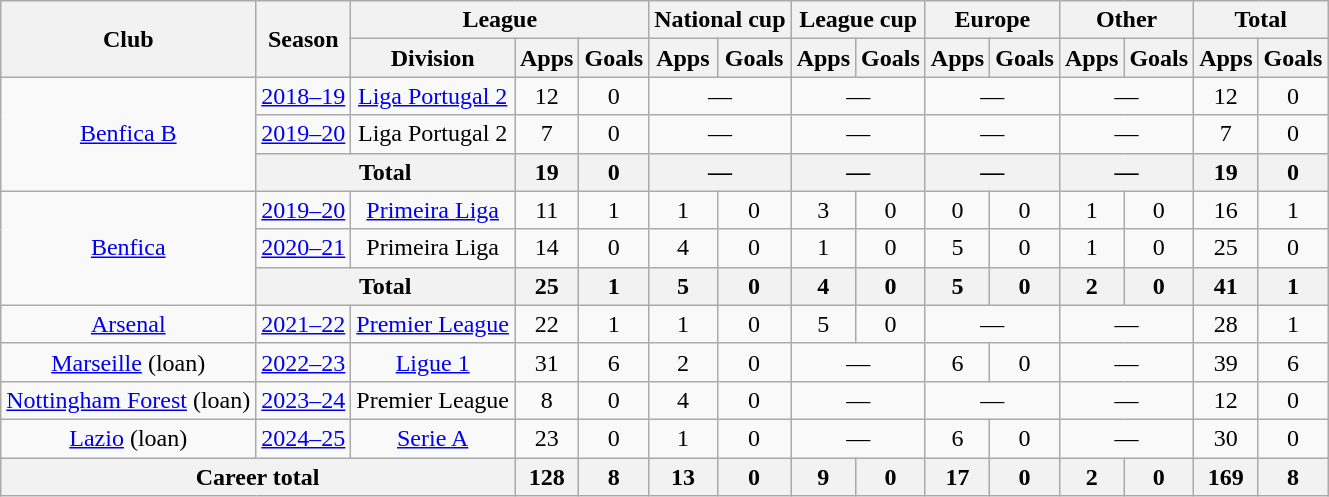<table class="wikitable" style="text-align:center">
<tr>
<th rowspan="2">Club</th>
<th rowspan="2">Season</th>
<th colspan="3">League</th>
<th colspan="2">National  cup</th>
<th colspan="2">League cup</th>
<th colspan="2">Europe</th>
<th colspan="2">Other</th>
<th colspan="2">Total</th>
</tr>
<tr>
<th>Division</th>
<th>Apps</th>
<th>Goals</th>
<th>Apps</th>
<th>Goals</th>
<th>Apps</th>
<th>Goals</th>
<th>Apps</th>
<th>Goals</th>
<th>Apps</th>
<th>Goals</th>
<th>Apps</th>
<th>Goals</th>
</tr>
<tr>
<td rowspan="3"><a href='#'>Benfica B</a></td>
<td><a href='#'>2018–19</a></td>
<td><a href='#'>Liga Portugal 2</a></td>
<td>12</td>
<td>0</td>
<td colspan="2">—</td>
<td colspan="2">—</td>
<td colspan="2">—</td>
<td colspan="2">—</td>
<td>12</td>
<td>0</td>
</tr>
<tr>
<td><a href='#'>2019–20</a></td>
<td>Liga Portugal 2</td>
<td>7</td>
<td>0</td>
<td colspan="2">—</td>
<td colspan="2">—</td>
<td colspan="2">—</td>
<td colspan="2">—</td>
<td>7</td>
<td>0</td>
</tr>
<tr>
<th colspan="2">Total</th>
<th>19</th>
<th>0</th>
<th colspan="2">—</th>
<th colspan="2">—</th>
<th colspan="2">—</th>
<th colspan="2">—</th>
<th>19</th>
<th>0</th>
</tr>
<tr>
<td rowspan="3"><a href='#'>Benfica</a></td>
<td><a href='#'>2019–20</a></td>
<td><a href='#'>Primeira Liga</a></td>
<td>11</td>
<td>1</td>
<td>1</td>
<td>0</td>
<td>3</td>
<td>0</td>
<td>0</td>
<td>0</td>
<td>1</td>
<td>0</td>
<td>16</td>
<td>1</td>
</tr>
<tr>
<td><a href='#'>2020–21</a></td>
<td>Primeira Liga</td>
<td>14</td>
<td>0</td>
<td>4</td>
<td>0</td>
<td>1</td>
<td>0</td>
<td>5</td>
<td>0</td>
<td>1</td>
<td>0</td>
<td>25</td>
<td>0</td>
</tr>
<tr>
<th colspan="2">Total</th>
<th>25</th>
<th>1</th>
<th>5</th>
<th>0</th>
<th>4</th>
<th>0</th>
<th>5</th>
<th>0</th>
<th>2</th>
<th>0</th>
<th>41</th>
<th>1</th>
</tr>
<tr>
<td><a href='#'>Arsenal</a></td>
<td><a href='#'>2021–22</a></td>
<td><a href='#'>Premier League</a></td>
<td>22</td>
<td>1</td>
<td>1</td>
<td>0</td>
<td>5</td>
<td>0</td>
<td colspan="2">—</td>
<td colspan="2">—</td>
<td>28</td>
<td>1</td>
</tr>
<tr>
<td><a href='#'>Marseille</a> (loan)</td>
<td><a href='#'>2022–23</a></td>
<td><a href='#'>Ligue 1</a></td>
<td>31</td>
<td>6</td>
<td>2</td>
<td>0</td>
<td colspan="2">—</td>
<td>6</td>
<td>0</td>
<td colspan="2">—</td>
<td>39</td>
<td>6</td>
</tr>
<tr>
<td><a href='#'>Nottingham Forest</a> (loan)</td>
<td><a href='#'>2023–24</a></td>
<td>Premier League</td>
<td>8</td>
<td>0</td>
<td>4</td>
<td>0</td>
<td colspan="2">—</td>
<td colspan="2">—</td>
<td colspan="2">—</td>
<td>12</td>
<td>0</td>
</tr>
<tr>
<td><a href='#'>Lazio</a> (loan)</td>
<td><a href='#'>2024–25</a></td>
<td><a href='#'>Serie A</a></td>
<td>23</td>
<td>0</td>
<td>1</td>
<td>0</td>
<td colspan="2">—</td>
<td>6</td>
<td>0</td>
<td colspan="2">—</td>
<td>30</td>
<td>0</td>
</tr>
<tr>
<th colspan="3">Career total</th>
<th>128</th>
<th>8</th>
<th>13</th>
<th>0</th>
<th>9</th>
<th>0</th>
<th>17</th>
<th>0</th>
<th>2</th>
<th>0</th>
<th>169</th>
<th>8</th>
</tr>
</table>
